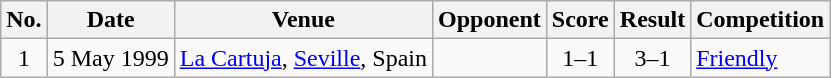<table class="wikitable sortable">
<tr>
<th scope="col">No.</th>
<th scope="col">Date</th>
<th scope="col">Venue</th>
<th scope="col">Opponent</th>
<th scope="col">Score</th>
<th scope="col">Result</th>
<th scope="col">Competition</th>
</tr>
<tr>
<td align="center">1</td>
<td>5 May 1999</td>
<td><a href='#'>La Cartuja</a>, <a href='#'>Seville</a>, Spain</td>
<td></td>
<td align="center">1–1</td>
<td align="center">3–1</td>
<td><a href='#'>Friendly</a></td>
</tr>
</table>
